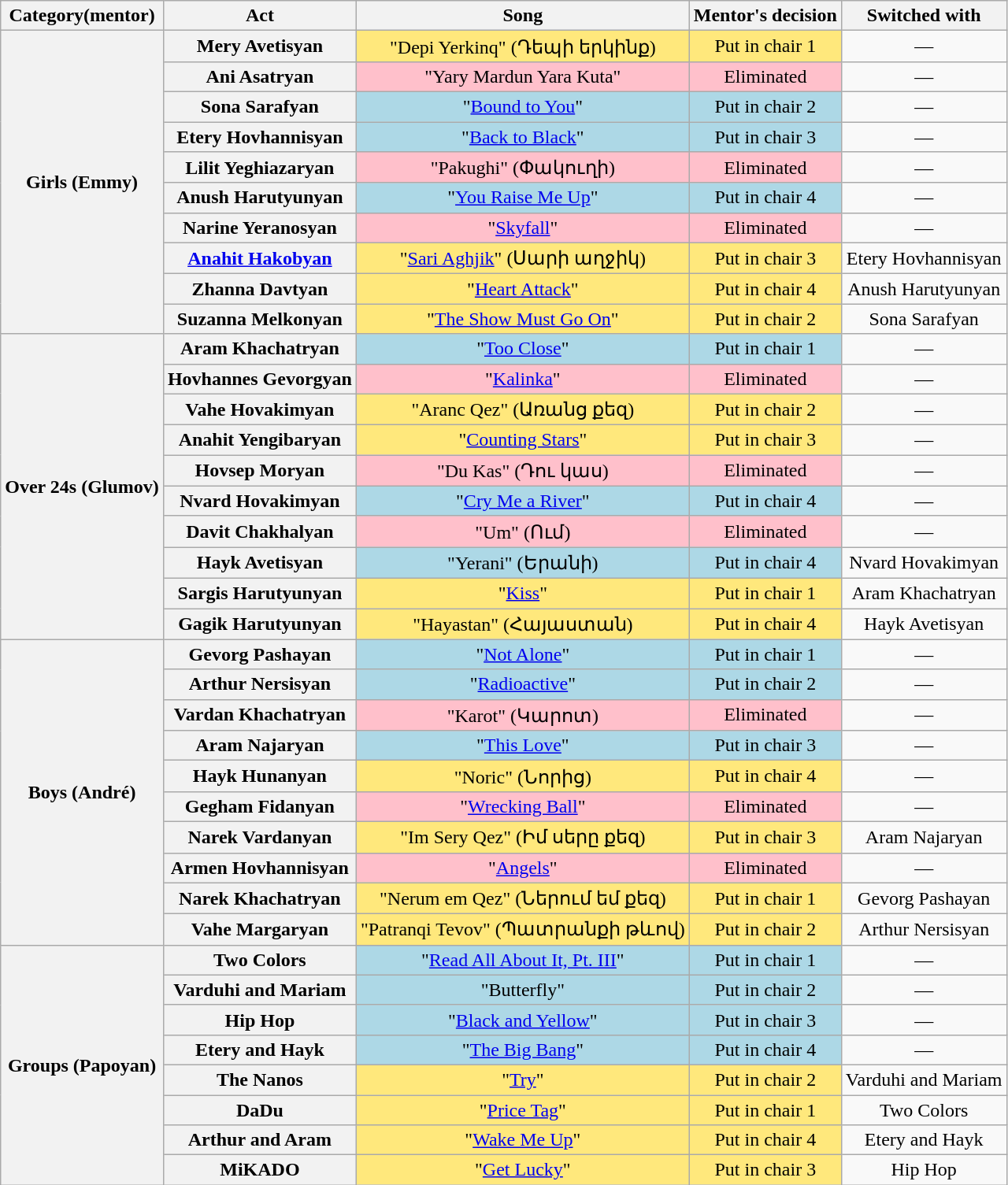<table class="wikitable" style="text-align: center;">
<tr>
<th>Category(mentor)</th>
<th>Act</th>
<th>Song</th>
<th>Mentor's decision</th>
<th>Switched with</th>
</tr>
<tr>
<th rowspan="10">Girls (Emmy)</th>
<th scope="row">Mery Avetisyan</th>
<td style="background:#FFE87C;">"Depi Yerkinq" (Դեպի երկինք)</td>
<td style="background:#FFE87C;">Put in chair 1</td>
<td>—</td>
</tr>
<tr>
<th scope="row">Ani Asatryan</th>
<td style="background:pink;">"Yary Mardun Yara Kuta"</td>
<td style="background:pink;">Eliminated</td>
<td>—</td>
</tr>
<tr>
<th scope="row">Sona Sarafyan</th>
<td style="background:lightblue;">"<a href='#'>Bound to You</a>"</td>
<td style="background:lightblue;">Put in chair 2</td>
<td>—</td>
</tr>
<tr>
<th scope="row">Etery Hovhannisyan</th>
<td style="background:lightblue;">"<a href='#'>Back to Black</a>"</td>
<td style="background:lightblue;">Put in chair 3</td>
<td>—</td>
</tr>
<tr>
<th scope="row">Lilit Yeghiazaryan</th>
<td style="background:pink;">"Pakughi" (Փակուղի)</td>
<td style="background:pink;">Eliminated</td>
<td>—</td>
</tr>
<tr>
<th scope="row">Anush Harutyunyan</th>
<td style="background:lightblue;">"<a href='#'>You Raise Me Up</a>"</td>
<td style="background:lightblue;">Put in chair 4</td>
<td>—</td>
</tr>
<tr>
<th scope="row">Narine Yeranosyan</th>
<td style="background:pink;">"<a href='#'>Skyfall</a>"</td>
<td style="background:pink;">Eliminated</td>
<td>—</td>
</tr>
<tr>
<th scope="row"><a href='#'>Anahit Hakobyan</a></th>
<td style="background:#FFE87C;">"<a href='#'>Sari Aghjik</a>" (Սարի աղջիկ)</td>
<td style="background:#FFE87C;">Put in chair 3</td>
<td>Etery Hovhannisyan</td>
</tr>
<tr>
<th scope="row">Zhanna Davtyan</th>
<td style="background:#FFE87C;">"<a href='#'>Heart Attack</a>"</td>
<td style="background:#FFE87C;">Put in chair 4</td>
<td>Anush Harutyunyan</td>
</tr>
<tr>
<th scope="row">Suzanna Melkonyan</th>
<td style="background:#FFE87C;">"<a href='#'>The Show Must Go On</a>"</td>
<td style="background:#FFE87C;">Put in chair 2</td>
<td>Sona Sarafyan</td>
</tr>
<tr>
<th rowspan="10">Over 24s (Glumov)</th>
<th scope="row">Aram Khachatryan</th>
<td style="background:lightblue;">"<a href='#'>Too Close</a>"</td>
<td style="background:lightblue;">Put in chair 1</td>
<td>—</td>
</tr>
<tr>
<th scope="row">Hovhannes Gevorgyan</th>
<td style="background:pink;">"<a href='#'>Kalinka</a>"</td>
<td style="background:pink;">Eliminated</td>
<td>—</td>
</tr>
<tr>
<th scope="row">Vahe Hovakimyan</th>
<td style="background:#FFE87C;">"Aranc Qez" (Առանց քեզ)</td>
<td style="background:#FFE87C;">Put in chair 2</td>
<td>—</td>
</tr>
<tr>
<th scope="row">Anahit Yengibaryan</th>
<td style="background:#FFE87C;">"<a href='#'>Counting Stars</a>"</td>
<td style="background:#FFE87C;">Put in chair 3</td>
<td>—</td>
</tr>
<tr>
<th scope="row">Hovsep Moryan</th>
<td style="background:pink;">"Du Kas" (Դու կաս)</td>
<td style="background:pink;">Eliminated</td>
<td>—</td>
</tr>
<tr>
<th scope="row">Nvard Hovakimyan</th>
<td style="background:lightblue;">"<a href='#'>Cry Me a River</a>"</td>
<td style="background:lightblue;">Put in chair 4</td>
<td>—</td>
</tr>
<tr>
<th scope="row">Davit Chakhalyan</th>
<td style="background:pink;">"Um" (Ում)</td>
<td style="background:pink;">Eliminated</td>
<td>—</td>
</tr>
<tr>
<th scope="row">Hayk Avetisyan</th>
<td style="background:lightblue;">"Yerani" (Երանի)</td>
<td style="background:lightblue;">Put in chair 4</td>
<td>Nvard Hovakimyan</td>
</tr>
<tr>
<th scope="row">Sargis Harutyunyan</th>
<td style="background:#FFE87C;">"<a href='#'>Kiss</a>"</td>
<td style="background:#FFE87C;">Put in chair 1</td>
<td>Aram Khachatryan</td>
</tr>
<tr>
<th scope="row">Gagik Harutyunyan</th>
<td style="background:#FFE87C;">"Hayastan" (Հայաստան)</td>
<td style="background:#FFE87C;">Put in chair 4</td>
<td>Hayk Avetisyan</td>
</tr>
<tr>
<th rowspan="10">Boys (André)</th>
<th scope="row">Gevorg Pashayan</th>
<td style="background:lightblue;">"<a href='#'>Not Alone</a>"</td>
<td style="background:lightblue;">Put in chair 1</td>
<td>—</td>
</tr>
<tr>
<th scope="row">Arthur Nersisyan</th>
<td style="background:lightblue;">"<a href='#'>Radioactive</a>"</td>
<td style="background:lightblue;">Put in chair 2</td>
<td>—</td>
</tr>
<tr>
<th scope="row">Vardan Khachatryan</th>
<td style="background:pink;">"Karot" (Կարոտ)</td>
<td style="background:pink;;">Eliminated</td>
<td>—</td>
</tr>
<tr>
<th scope="row">Aram Najaryan</th>
<td style="background:lightblue;">"<a href='#'>This Love</a>"</td>
<td style="background:lightblue;">Put in chair 3</td>
<td>—</td>
</tr>
<tr>
<th scope="row">Hayk Hunanyan</th>
<td style="background:#FFE87C;">"Noric" (Նորից)</td>
<td style="background:#FFE87C;">Put in chair 4</td>
<td>—</td>
</tr>
<tr>
<th scope="row">Gegham Fidanyan</th>
<td style="background:pink;">"<a href='#'>Wrecking Ball</a>"</td>
<td style="background:pink;">Eliminated</td>
<td>—</td>
</tr>
<tr>
<th scope="row">Narek Vardanyan</th>
<td style="background:#FFE87C;">"Im Sery Qez" (Իմ սերը քեզ)</td>
<td style="background:#FFE87C;">Put in chair 3</td>
<td>Aram Najaryan</td>
</tr>
<tr>
<th scope="row">Armen Hovhannisyan</th>
<td style="background:pink;">"<a href='#'>Angels</a>"</td>
<td style="background:pink;">Eliminated</td>
<td>—</td>
</tr>
<tr>
<th scope="row">Narek Khachatryan</th>
<td style="background:#FFE87C;">"Nerum em Qez" (Ներում եմ քեզ)</td>
<td style="background:#FFE87C;">Put in chair 1</td>
<td>Gevorg Pashayan</td>
</tr>
<tr>
<th scope="row">Vahe Margaryan</th>
<td style="background:#FFE87C;">"Patranqi Tevov" (Պատրանքի թևով)</td>
<td style="background:#FFE87C;">Put in chair 2</td>
<td>Arthur Nersisyan</td>
</tr>
<tr>
<th rowspan="8">Groups (Papoyan)</th>
<th scope="row">Two Colors</th>
<td style="background:lightblue;">"<a href='#'>Read All About It, Pt. III</a>"</td>
<td style="background:lightblue;">Put in chair 1</td>
<td>—</td>
</tr>
<tr>
<th scope="row">Varduhi and Mariam</th>
<td style="background:lightblue;">"Butterfly"</td>
<td style="background:lightblue;">Put in chair 2</td>
<td>—</td>
</tr>
<tr>
<th scope="row">Hip Hop</th>
<td style="background:lightblue;">"<a href='#'>Black and Yellow</a>"</td>
<td style="background:lightblue;">Put in chair 3</td>
<td>—</td>
</tr>
<tr>
<th scope="row">Etery and Hayk</th>
<td style="background:lightblue;">"<a href='#'>The Big Bang</a>"</td>
<td style="background:lightblue;">Put in chair 4</td>
<td>—</td>
</tr>
<tr>
<th scope="row">The Nanos</th>
<td style="background:#FFE87C;">"<a href='#'>Try</a>"</td>
<td style="background:#FFE87C;">Put in chair 2</td>
<td>Varduhi and Mariam</td>
</tr>
<tr>
<th scope="row">DaDu</th>
<td style="background:#FFE87C;">"<a href='#'>Price Tag</a>"</td>
<td style="background:#FFE87C;">Put in chair 1</td>
<td>Two Colors</td>
</tr>
<tr>
<th scope="row">Arthur and Aram</th>
<td style="background:#FFE87C;">"<a href='#'>Wake Me Up</a>"</td>
<td style="background:#FFE87C;">Put in chair 4</td>
<td>Etery and Hayk</td>
</tr>
<tr>
<th scope="row">MiKADO</th>
<td style="background:#FFE87C;">"<a href='#'>Get Lucky</a>"</td>
<td style="background:#FFE87C;">Put in chair 3</td>
<td>Hip Hop</td>
</tr>
</table>
